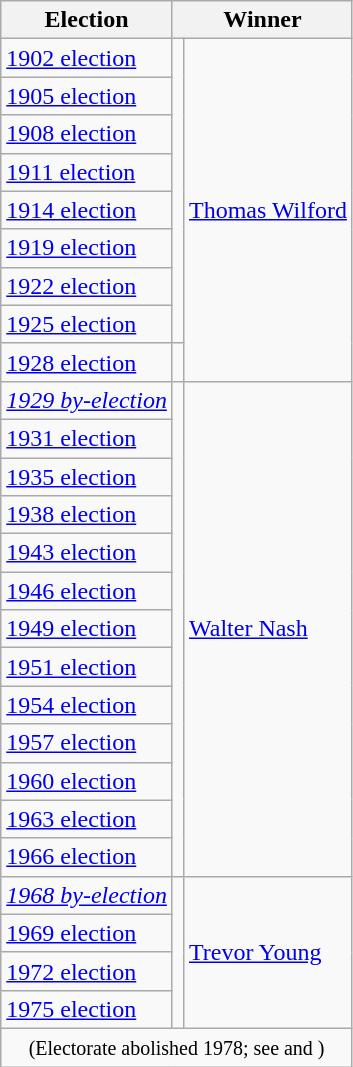<table class="wikitable">
<tr>
<th>Election</th>
<th colspan=2>Winner</th>
</tr>
<tr>
<td><a href='#'>1902 election</a></td>
<td rowspan=8 bgcolor=></td>
<td rowspan=9><a href='#'>Thomas Wilford</a></td>
</tr>
<tr>
<td><a href='#'>1905 election</a></td>
</tr>
<tr>
<td><a href='#'>1908 election</a></td>
</tr>
<tr>
<td><a href='#'>1911 election</a></td>
</tr>
<tr>
<td><a href='#'>1914 election</a></td>
</tr>
<tr>
<td><a href='#'>1919 election</a></td>
</tr>
<tr>
<td><a href='#'>1922 election</a></td>
</tr>
<tr>
<td><a href='#'>1925 election</a></td>
</tr>
<tr>
<td><a href='#'>1928 election</a></td>
<td rowspan=1 bgcolor=></td>
</tr>
<tr>
<td><span><em><a href='#'>1929 by-election</a></em></span></td>
<td rowspan=13 bgcolor=></td>
<td rowspan=13><a href='#'>Walter Nash</a></td>
</tr>
<tr>
<td><a href='#'>1931 election</a></td>
</tr>
<tr>
<td><a href='#'>1935 election</a></td>
</tr>
<tr>
<td><a href='#'>1938 election</a></td>
</tr>
<tr>
<td><a href='#'>1943 election</a></td>
</tr>
<tr>
<td><a href='#'>1946 election</a></td>
</tr>
<tr>
<td><a href='#'>1949 election</a></td>
</tr>
<tr>
<td><a href='#'>1951 election</a></td>
</tr>
<tr>
<td><a href='#'>1954 election</a></td>
</tr>
<tr>
<td><a href='#'>1957 election</a></td>
</tr>
<tr>
<td><a href='#'>1960 election</a></td>
</tr>
<tr>
<td><a href='#'>1963 election</a></td>
</tr>
<tr>
<td><a href='#'>1966 election</a></td>
</tr>
<tr>
<td><span><em><a href='#'>1968 by-election</a></em></span></td>
<td rowspan=4 bgcolor=></td>
<td rowspan=4><a href='#'>Trevor Young</a></td>
</tr>
<tr>
<td><a href='#'>1969 election</a></td>
</tr>
<tr>
<td><a href='#'>1972 election</a></td>
</tr>
<tr>
<td><a href='#'>1975 election</a></td>
</tr>
<tr>
<td colspan=3 align=center><small>(Electorate abolished 1978; see  and )</small></td>
</tr>
</table>
